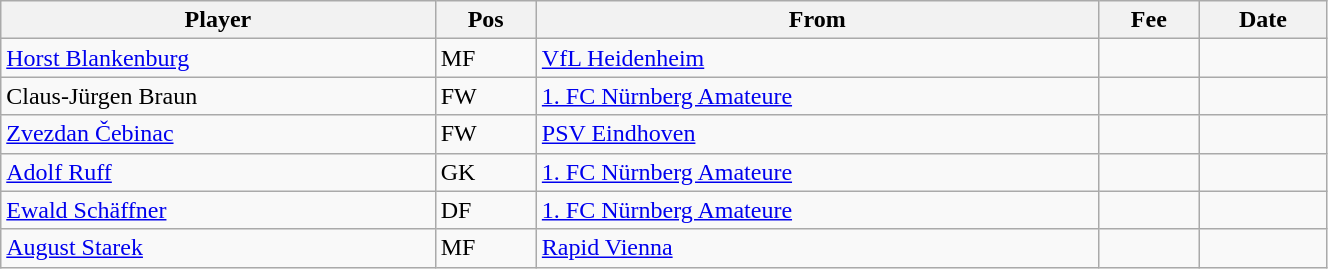<table class="wikitable" style="text-align:center; width:70%; text-align:left">
<tr>
<th><strong>Player</strong></th>
<th><strong>Pos</strong></th>
<th><strong>From</strong></th>
<th><strong>Fee</strong></th>
<th><strong>Date</strong></th>
</tr>
<tr --->
<td><a href='#'>Horst Blankenburg</a></td>
<td>MF</td>
<td><a href='#'>VfL Heidenheim</a></td>
<td></td>
<td></td>
</tr>
<tr --->
<td>Claus-Jürgen Braun</td>
<td>FW</td>
<td><a href='#'>1. FC Nürnberg Amateure</a></td>
<td></td>
<td></td>
</tr>
<tr --->
<td><a href='#'>Zvezdan Čebinac</a></td>
<td>FW</td>
<td><a href='#'>PSV Eindhoven</a></td>
<td></td>
<td></td>
</tr>
<tr --->
<td><a href='#'>Adolf Ruff</a></td>
<td>GK</td>
<td><a href='#'>1. FC Nürnberg Amateure</a></td>
<td></td>
<td></td>
</tr>
<tr --->
<td><a href='#'>Ewald Schäffner</a></td>
<td>DF</td>
<td><a href='#'>1. FC Nürnberg Amateure</a></td>
<td></td>
<td></td>
</tr>
<tr --->
<td><a href='#'>August Starek</a></td>
<td>MF</td>
<td><a href='#'>Rapid Vienna</a></td>
<td></td>
<td></td>
</tr>
</table>
